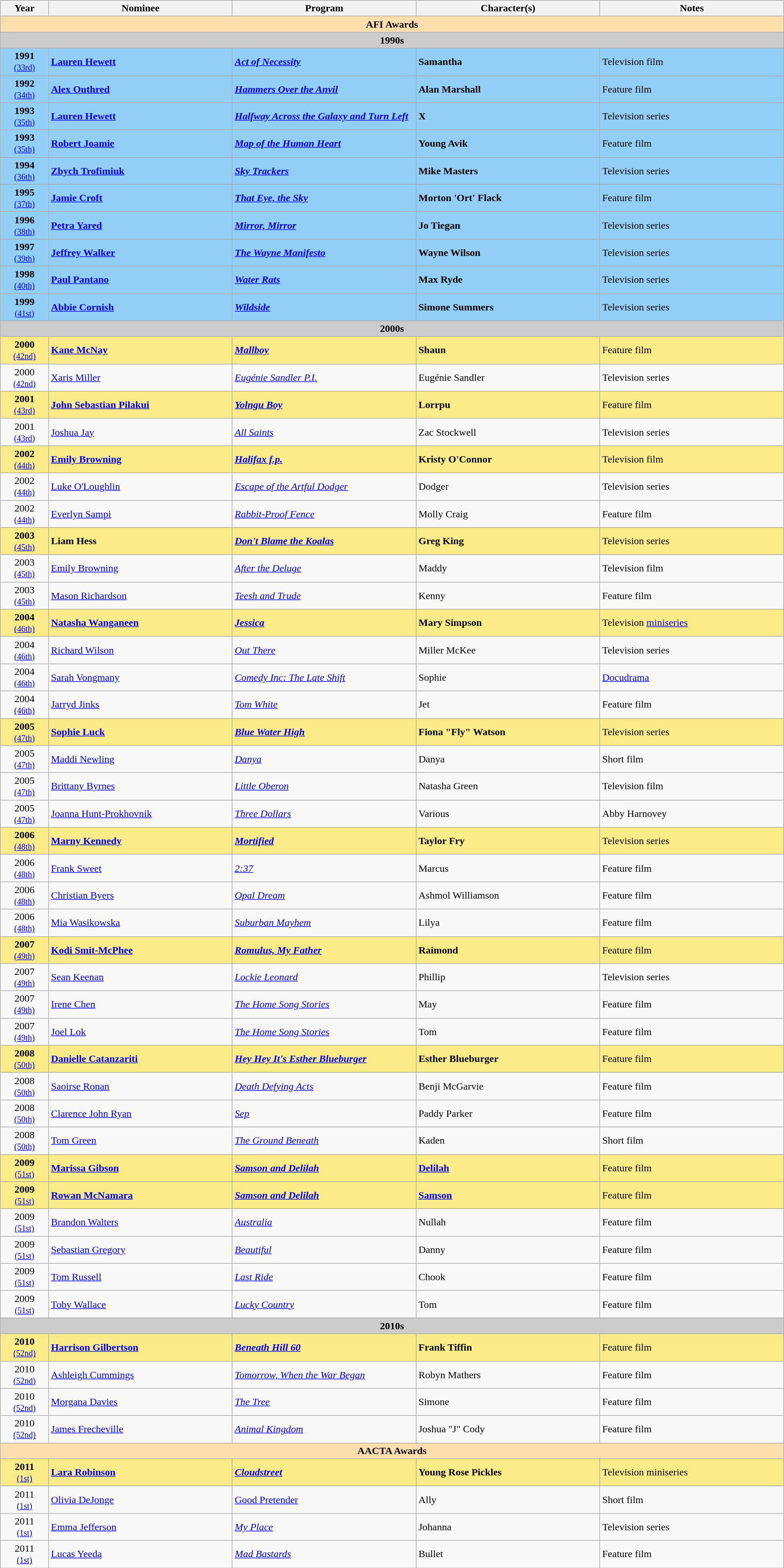<table class="sortable wikitable">
<tr>
<th width="5%">Year</th>
<th width="19%">Nominee</th>
<th width="19%">Program</th>
<th width="19%">Character(s)</th>
<th width="19%">Notes</th>
</tr>
<tr>
<td colspan="5" style="background:#FFDEAD;" align="center"><strong>AFI Awards</strong></td>
</tr>
<tr>
<td colspan="5" style="background:#CCCCCC;" align="center"><strong>1990s</strong></td>
</tr>
<tr style="background:#91CFF6">
<td align="center"><strong>1991</strong><br><small><a href='#'>(33rd)</a></small></td>
<td><strong><a href='#'>Lauren Hewett</a></strong></td>
<td><strong><em><a href='#'>Act of Necessity</a></em></strong></td>
<td><strong>Samantha</strong></td>
<td>Television film</td>
</tr>
<tr style="background:#91CFF6">
<td align="center"><strong>1992</strong><br><small><a href='#'>(34th)</a></small></td>
<td><strong><a href='#'>Alex Outhred</a></strong></td>
<td><strong><em><a href='#'>Hammers Over the Anvil</a></em></strong></td>
<td><strong>Alan Marshall</strong></td>
<td>Feature film</td>
</tr>
<tr style="background:#91CFF6">
<td align="center"><strong>1993</strong><br><small><a href='#'>(35th)</a></small></td>
<td><strong><a href='#'>Lauren Hewett</a></strong></td>
<td><strong><em><a href='#'>Halfway Across the Galaxy and Turn Left</a></em></strong></td>
<td><strong>X</strong></td>
<td>Television series</td>
</tr>
<tr style="background:#91CFF6">
<td align="center"><strong>1993</strong><br><small><a href='#'>(35th)</a></small></td>
<td><strong><a href='#'>Robert Joamie</a></strong></td>
<td><strong><em><a href='#'>Map of the Human Heart</a></em></strong></td>
<td><strong>Young Avik</strong></td>
<td>Feature film</td>
</tr>
<tr style="background:#91CFF6">
<td align="center"><strong>1994</strong><br><small><a href='#'>(36th)</a></small></td>
<td><strong><a href='#'>Zbych Trofimiuk</a></strong></td>
<td><strong><em><a href='#'>Sky Trackers</a></em></strong></td>
<td><strong>Mike Masters</strong></td>
<td>Television series</td>
</tr>
<tr style="background:#91CFF6">
<td align="center"><strong>1995</strong><br><small><a href='#'>(37th)</a></small></td>
<td><strong><a href='#'>Jamie Croft</a></strong></td>
<td><strong><em><a href='#'>That Eye, the Sky</a></em></strong></td>
<td><strong>Morton 'Ort' Flack</strong></td>
<td>Feature film</td>
</tr>
<tr style="background:#91CFF6">
<td align="center"><strong>1996</strong><br><small><a href='#'>(38th)</a></small></td>
<td><strong><a href='#'>Petra Yared</a></strong></td>
<td><strong><em><a href='#'>Mirror, Mirror</a></em></strong></td>
<td><strong>Jo Tiegan</strong></td>
<td>Television series</td>
</tr>
<tr style="background:#91CFF6">
<td align="center"><strong>1997</strong><br><small><a href='#'>(39th)</a></small></td>
<td><strong><a href='#'>Jeffrey Walker</a></strong></td>
<td><strong><em><a href='#'>The Wayne Manifesto</a></em></strong></td>
<td><strong>Wayne Wilson</strong></td>
<td>Television series</td>
</tr>
<tr style="background:#91CFF6">
<td align="center"><strong>1998</strong><br><small><a href='#'>(40th)</a></small></td>
<td><strong><a href='#'>Paul Pantano</a></strong></td>
<td><strong><em><a href='#'>Water Rats</a></em></strong></td>
<td><strong>Max Ryde</strong></td>
<td>Television series</td>
</tr>
<tr style="background:#91CFF6">
<td align="center"><strong>1999</strong><br><small><a href='#'>(41st)</a></small></td>
<td><strong><a href='#'>Abbie Cornish</a></strong></td>
<td><strong><em><a href='#'>Wildside</a></em></strong></td>
<td><strong>Simone Summers</strong></td>
<td>Television series</td>
</tr>
<tr>
<td colspan="5" style="background:#CCCCCC;" align="center"><strong>2000s</strong></td>
</tr>
<tr style="background:#FAEB86">
<td align="center"><strong>2000</strong><br><small><a href='#'>(42nd)</a></small></td>
<td><strong><a href='#'>Kane McNay</a></strong></td>
<td><strong><em><a href='#'>Mallboy</a></em></strong></td>
<td><strong>Shaun</strong></td>
<td>Feature film</td>
</tr>
<tr>
<td align="center">2000<br><small><a href='#'>(42nd)</a></small></td>
<td><a href='#'>Xaris Miller</a></td>
<td><em><a href='#'>Eugénie Sandler P.I.</a></em></td>
<td>Eugénie Sandler</td>
<td>Television series</td>
</tr>
<tr style="background:#FAEB86">
<td align="center"><strong>2001</strong><br><small><a href='#'>(43rd)</a></small></td>
<td><strong><a href='#'>John Sebastian Pilakui</a></strong></td>
<td><strong><em><a href='#'>Yolngu Boy</a></em></strong></td>
<td><strong>Lorrpu</strong></td>
<td>Feature film</td>
</tr>
<tr>
<td align="center">2001<br><small><a href='#'>(43rd)</a></small></td>
<td><a href='#'>Joshua Jay</a></td>
<td><em><a href='#'>All Saints</a></em></td>
<td>Zac Stockwell</td>
<td>Television series</td>
</tr>
<tr style="background:#FAEB86">
<td align="center"><strong>2002</strong><br><small><a href='#'>(44th)</a></small></td>
<td><strong><a href='#'>Emily Browning</a></strong></td>
<td><strong><em><a href='#'>Halifax f.p.</a></em></strong></td>
<td><strong>Kristy O'Connor</strong></td>
<td>Television film</td>
</tr>
<tr>
<td align="center">2002<br><small><a href='#'>(44th)</a></small></td>
<td><a href='#'>Luke O'Loughlin</a></td>
<td><em><a href='#'>Escape of the Artful Dodger</a></em></td>
<td>Dodger</td>
<td>Television series</td>
</tr>
<tr>
<td align="center">2002<br><small><a href='#'>(44th)</a></small></td>
<td><a href='#'>Everlyn Sampi</a></td>
<td><em><a href='#'>Rabbit-Proof Fence</a></em></td>
<td>Molly Craig</td>
<td>Feature film</td>
</tr>
<tr style="background:#FAEB86">
<td align="center"><strong>2003</strong><br><small><a href='#'>(45th)</a></small></td>
<td><strong>Liam Hess</strong></td>
<td><strong><em><a href='#'>Don't Blame the Koalas</a></em></strong></td>
<td><strong>Greg King</strong></td>
<td>Television series</td>
</tr>
<tr>
<td align="center">2003<br><small><a href='#'>(45th)</a></small></td>
<td><a href='#'>Emily Browning</a></td>
<td><em><a href='#'>After the Deluge</a></em></td>
<td>Maddy</td>
<td>Television film</td>
</tr>
<tr>
<td align="center">2003<br><small><a href='#'>(45th)</a></small></td>
<td><a href='#'>Mason Richardson</a></td>
<td><em><a href='#'>Teesh and Trude</a></em></td>
<td>Kenny</td>
<td>Feature film</td>
</tr>
<tr style="background:#FAEB86">
<td align="center"><strong>2004</strong><br><small><a href='#'>(46th)</a></small></td>
<td><strong><a href='#'>Natasha Wanganeen</a></strong></td>
<td><strong><em><a href='#'>Jessica</a></em></strong></td>
<td><strong>Mary Simpson</strong></td>
<td>Television <a href='#'>miniseries</a></td>
</tr>
<tr>
<td align="center">2004<br><small><a href='#'>(46th)</a></small></td>
<td><a href='#'>Richard Wilson</a></td>
<td><em><a href='#'>Out There</a></em></td>
<td>Miller McKee</td>
<td>Television series</td>
</tr>
<tr>
<td align="center">2004<br><small><a href='#'>(46th)</a></small></td>
<td><a href='#'>Sarah Vongmany</a></td>
<td><em><a href='#'>Comedy Inc: The Late Shift</a></em></td>
<td>Sophie</td>
<td><a href='#'>Docudrama</a></td>
</tr>
<tr>
<td align="center">2004<br><small><a href='#'>(46th)</a></small></td>
<td><a href='#'>Jarryd Jinks</a></td>
<td><em><a href='#'>Tom White</a></em></td>
<td>Jet</td>
<td>Feature film</td>
</tr>
<tr style="background:#FAEB86">
<td align="center"><strong>2005</strong><br><small><a href='#'>(47th)</a></small></td>
<td><strong><a href='#'>Sophie Luck</a></strong></td>
<td><strong><em><a href='#'>Blue Water High</a></em></strong></td>
<td><strong>Fiona "Fly" Watson</strong></td>
<td>Television series</td>
</tr>
<tr>
<td align="center">2005<br><small><a href='#'>(47th)</a></small></td>
<td><a href='#'>Maddi Newling</a></td>
<td><em><a href='#'>Danya</a></em></td>
<td>Danya</td>
<td>Short film</td>
</tr>
<tr>
<td align="center">2005<br><small><a href='#'>(47th)</a></small></td>
<td><a href='#'>Brittany Byrnes</a></td>
<td><em><a href='#'>Little Oberon</a></em></td>
<td>Natasha Green</td>
<td>Television film</td>
</tr>
<tr>
<td align="center">2005<br><small><a href='#'>(47th)</a></small></td>
<td><a href='#'>Joanna Hunt-Prokhovnik</a></td>
<td><em><a href='#'>Three Dollars</a></em></td>
<td>Various</td>
<td>Abby Harnovey</td>
</tr>
<tr style="background:#FAEB86">
<td align="center"><strong>2006</strong><br><small><a href='#'>(48th)</a></small></td>
<td><strong><a href='#'>Marny Kennedy</a></strong></td>
<td><strong><em><a href='#'>Mortified</a></em></strong></td>
<td><strong>Taylor Fry</strong></td>
<td>Television series</td>
</tr>
<tr>
<td align="center">2006<br><small><a href='#'>(48th)</a></small></td>
<td><a href='#'>Frank Sweet</a></td>
<td><em><a href='#'>2:37</a></em></td>
<td>Marcus</td>
<td>Feature film</td>
</tr>
<tr>
<td align="center">2006<br><small><a href='#'>(48th)</a></small></td>
<td><a href='#'>Christian Byers</a></td>
<td><em><a href='#'>Opal Dream</a></em></td>
<td>Ashmol Williamson</td>
<td>Feature film</td>
</tr>
<tr>
<td align="center">2006<br><small><a href='#'>(48th)</a></small></td>
<td><a href='#'>Mia Wasikowska</a></td>
<td><em><a href='#'>Suburban Mayhem</a></em></td>
<td>Lilya</td>
<td>Feature film</td>
</tr>
<tr style="background:#FAEB86">
<td align="center"><strong>2007</strong><br><small><a href='#'>(49th)</a></small></td>
<td><strong><a href='#'>Kodi Smit-McPhee</a></strong></td>
<td><strong><em><a href='#'>Romulus, My Father</a></em></strong></td>
<td><strong>Raimond</strong></td>
<td>Feature film</td>
</tr>
<tr>
<td align="center">2007<br><small><a href='#'>(49th)</a></small></td>
<td><a href='#'>Sean Keenan</a></td>
<td><em><a href='#'>Lockie Leonard</a></em></td>
<td>Phillip</td>
<td>Television series</td>
</tr>
<tr>
<td align="center">2007<br><small><a href='#'>(49th)</a></small></td>
<td><a href='#'>Irene Chen</a></td>
<td><em><a href='#'>The Home Song Stories</a></em></td>
<td>May</td>
<td>Feature film</td>
</tr>
<tr>
<td align="center">2007<br><small><a href='#'>(49th)</a></small></td>
<td><a href='#'>Joel Lok</a></td>
<td><em><a href='#'>The Home Song Stories</a></em></td>
<td>Tom</td>
<td>Feature film</td>
</tr>
<tr style="background:#FAEB86">
<td align="center"><strong>2008</strong><br><small><a href='#'>(50th)</a></small></td>
<td><strong><a href='#'>Danielle Catanzariti</a></strong></td>
<td><strong><em><a href='#'>Hey Hey It's Esther Blueburger</a></em></strong></td>
<td><strong>Esther Blueburger</strong></td>
<td>Feature film</td>
</tr>
<tr>
<td align="center">2008<br><small><a href='#'>(50th)</a></small></td>
<td><a href='#'>Saoirse Ronan</a></td>
<td><em><a href='#'>Death Defying Acts</a></em></td>
<td>Benji McGarvie</td>
<td>Feature film</td>
</tr>
<tr>
<td align="center">2008<br><small><a href='#'>(50th)</a></small></td>
<td><a href='#'>Clarence John Ryan</a></td>
<td><em><a href='#'>Sep</a></em></td>
<td>Paddy Parker</td>
<td>Feature film</td>
</tr>
<tr>
<td align="center">2008<br><small><a href='#'>(50th)</a></small></td>
<td><a href='#'>Tom Green</a></td>
<td><em><a href='#'>The Ground Beneath</a></em></td>
<td>Kaden</td>
<td>Short film</td>
</tr>
<tr style="background:#FAEB86">
<td align="center"><strong>2009</strong><br><small><a href='#'>(51st)</a></small></td>
<td><strong><a href='#'>Marissa Gibson</a></strong></td>
<td><strong><em><a href='#'>Samson and Delilah</a></em></strong></td>
<td><strong><a href='#'>Delilah</a></strong></td>
<td>Feature film</td>
</tr>
<tr style="background:#FAEB86">
<td align="center"><strong>2009</strong><br><small><a href='#'>(51st)</a></small></td>
<td><strong><a href='#'>Rowan McNamara</a></strong></td>
<td><strong><em><a href='#'>Samson and Delilah</a></em></strong></td>
<td><strong><a href='#'>Samson</a></strong></td>
<td>Feature film</td>
</tr>
<tr>
<td align="center">2009<br><small><a href='#'>(51st)</a></small></td>
<td><a href='#'>Brandon Walters</a></td>
<td><em><a href='#'>Australia</a></em></td>
<td>Nullah</td>
<td>Feature film</td>
</tr>
<tr>
<td align="center">2009<br><small><a href='#'>(51st)</a></small></td>
<td><a href='#'>Sebastian Gregory</a></td>
<td><em><a href='#'>Beautiful</a></em></td>
<td>Danny</td>
<td>Feature film</td>
</tr>
<tr>
<td align="center">2009<br><small><a href='#'>(51st)</a></small></td>
<td><a href='#'>Tom Russell</a></td>
<td><em><a href='#'>Last Ride</a></em></td>
<td>Chook</td>
<td>Feature film</td>
</tr>
<tr>
<td align="center">2009<br><small><a href='#'>(51st)</a></small></td>
<td><a href='#'>Toby Wallace</a></td>
<td><em><a href='#'>Lucky Country</a></em></td>
<td>Tom</td>
<td>Feature film</td>
</tr>
<tr>
<td colspan="5" style="background:#CCCCCC;" align="center"><strong>2010s</strong></td>
</tr>
<tr style="background:#FAEB86">
<td align="center"><strong>2010</strong><br><small><a href='#'>(52nd)</a></small></td>
<td><strong><a href='#'>Harrison Gilbertson</a></strong></td>
<td><strong><em><a href='#'>Beneath Hill 60</a></em></strong></td>
<td><strong>Frank Tiffin</strong></td>
<td>Feature film</td>
</tr>
<tr>
<td align="center">2010<br><small><a href='#'>(52nd)</a></small></td>
<td><a href='#'>Ashleigh Cummings</a></td>
<td><em><a href='#'>Tomorrow, When the War Began</a></em></td>
<td>Robyn Mathers</td>
<td>Feature film</td>
</tr>
<tr>
<td align="center">2010<br><small><a href='#'>(52nd)</a></small></td>
<td><a href='#'>Morgana Davies</a></td>
<td><em><a href='#'>The Tree</a></em></td>
<td>Simone</td>
<td>Feature film</td>
</tr>
<tr>
<td align="center">2010<br><small><a href='#'>(52nd)</a></small></td>
<td><a href='#'>James Frecheville</a></td>
<td><em><a href='#'>Animal Kingdom</a></em></td>
<td>Joshua "J" Cody</td>
<td>Feature film</td>
</tr>
<tr>
<td colspan="5" style="background:#FFDEAD;" align="center"><strong>AACTA Awards</strong></td>
</tr>
<tr style="background:#FAEB86">
<td align="center"><strong>2011</strong><br><small><a href='#'>(1st)</a></small></td>
<td><strong><a href='#'>Lara Robinson</a></strong></td>
<td><strong><em><a href='#'>Cloudstreet</a></em></strong></td>
<td><strong>Young Rose Pickles</strong></td>
<td>Television miniseries</td>
</tr>
<tr>
<td align="center">2011<br><small><a href='#'>(1st)</a></small></td>
<td><a href='#'>Olivia DeJonge</a></td>
<td><a href='#'>Good Pretender</a></td>
<td>Ally</td>
<td>Short film</td>
</tr>
<tr>
<td align="center">2011<br><small><a href='#'>(1st)</a></small></td>
<td><a href='#'>Emma Jefferson</a></td>
<td><em><a href='#'>My Place</a></em></td>
<td>Johanna</td>
<td>Television series</td>
</tr>
<tr>
<td align="center">2011<br><small><a href='#'>(1st)</a></small></td>
<td><a href='#'>Lucas Yeeda</a></td>
<td><em><a href='#'>Mad Bastards</a></em></td>
<td>Bullet</td>
<td>Feature film</td>
</tr>
</table>
